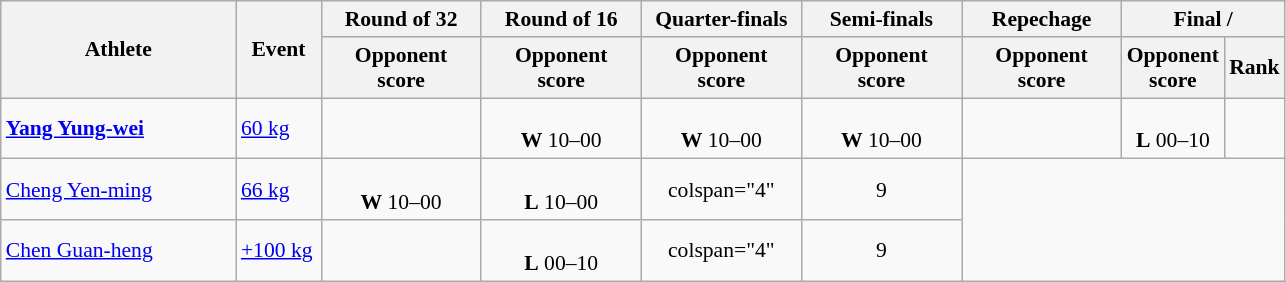<table class="wikitable" style="font-size:90%; text-align:center">
<tr>
<th rowspan="2" width="150">Athlete</th>
<th rowspan="2" width="50">Event</th>
<th width="100">Round of 32</th>
<th width="100">Round of 16</th>
<th width="100">Quarter-finals</th>
<th width="100">Semi-finals</th>
<th width="100">Repechage</th>
<th colspan="2" width="100">Final / </th>
</tr>
<tr>
<th>Opponent<br>score</th>
<th>Opponent<br>score</th>
<th>Opponent<br>score</th>
<th>Opponent<br>score</th>
<th>Opponent<br>score</th>
<th>Opponent<br>score</th>
<th>Rank</th>
</tr>
<tr>
<td align="left"><strong><a href='#'>Yang Yung-wei</a></strong></td>
<td align="left"><a href='#'>60 kg</a></td>
<td></td>
<td><br><strong>W</strong> 10–00</td>
<td><br><strong>W</strong> 10–00</td>
<td><br><strong>W</strong> 10–00</td>
<td></td>
<td><br><strong>L</strong> 00–10</td>
<td></td>
</tr>
<tr>
<td align="left"><a href='#'>Cheng Yen-ming</a></td>
<td align="left"><a href='#'>66 kg</a></td>
<td><br><strong>W</strong> 10–00</td>
<td><br><strong>L</strong> 10–00</td>
<td>colspan="4" </td>
<td>9</td>
</tr>
<tr>
<td align="left"><a href='#'>Chen Guan-heng</a></td>
<td align="left"><a href='#'>+100 kg</a></td>
<td></td>
<td><br><strong>L</strong> 00–10</td>
<td>colspan="4" </td>
<td>9</td>
</tr>
</table>
